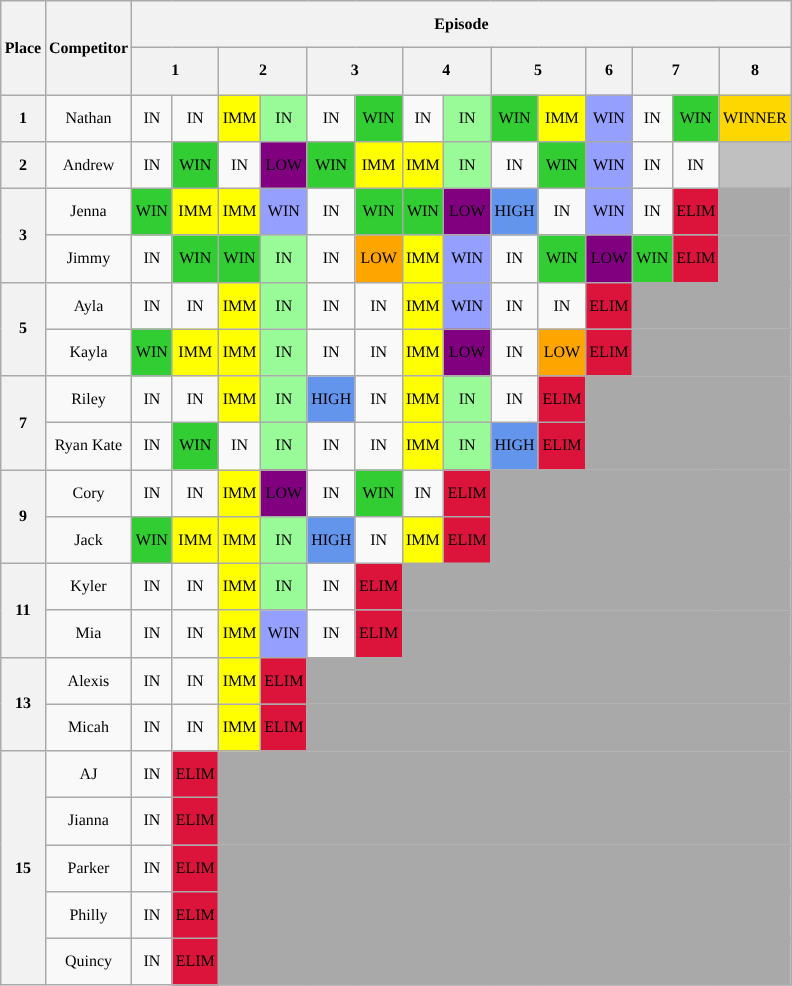<table class="wikitable" style="text-align: center; font-size: 8pt; line-height:26px;">
<tr>
<th rowspan="2">Place</th>
<th rowspan="2">Competitor</th>
<th colspan="14">Episode</th>
</tr>
<tr>
<th colspan="2">1</th>
<th colspan="2">2</th>
<th colspan="2">3</th>
<th colspan="2">4</th>
<th colspan="2">5</th>
<th>6</th>
<th colspan="2">7</th>
<th>8</th>
</tr>
<tr>
<th>1</th>
<td>Nathan</td>
<td>IN</td>
<td>IN</td>
<td style="background:yellow;">IMM</td>
<td style="background:palegreen;">IN</td>
<td>IN</td>
<td style="background:limegreen;">WIN</td>
<td>IN</td>
<td style="background:palegreen;">IN</td>
<td style="background:limegreen;">WIN</td>
<td style="background:yellow;">IMM</td>
<td style="background:#959FFD;">WIN</td>
<td>IN</td>
<td style="background:limegreen;">WIN</td>
<td style="background:gold;">WINNER</td>
</tr>
<tr>
<th>2</th>
<td>Andrew</td>
<td>IN</td>
<td style="background:limegreen;">WIN</td>
<td>IN</td>
<td style="background:purple;">LOW</td>
<td style="background:limegreen;">WIN</td>
<td style="background:yellow;">IMM</td>
<td style="background:yellow;">IMM</td>
<td style="background:palegreen;">IN</td>
<td>IN</td>
<td style="background:limegreen;">WIN</td>
<td style="background:#959FFD;">WIN</td>
<td>IN</td>
<td>IN</td>
<td style="background:silver;"></td>
</tr>
<tr>
<th rowspan=2>3</th>
<td>Jenna</td>
<td style="background:limegreen;">WIN</td>
<td style="background:yellow;">IMM</td>
<td style="background:yellow;">IMM</td>
<td style="background:#959FFD;">WIN</td>
<td>IN</td>
<td style="background:limegreen;">WIN</td>
<td style="background:limegreen;">WIN</td>
<td style="background:purple;">LOW</td>
<td style="background:cornflowerblue;">HIGH</td>
<td>IN</td>
<td style="background:#959FFD;">WIN</td>
<td>IN</td>
<td style="background:crimson;">ELIM</td>
<td style="background:darkgrey;" colspan="2"></td>
</tr>
<tr>
<td>Jimmy</td>
<td>IN</td>
<td style="background:limegreen;">WIN</td>
<td style="background:limegreen;">WIN</td>
<td style="background:palegreen;">IN</td>
<td>IN</td>
<td style="background:orange;">LOW</td>
<td style="background:yellow;">IMM</td>
<td style="background:#959FFD;">WIN</td>
<td>IN</td>
<td style="background:limegreen;">WIN</td>
<td style="background:purple;">LOW</td>
<td style="background:limegreen;">WIN</td>
<td style="background:crimson;">ELIM</td>
<td style="background:darkgrey;" colspan="1"></td>
</tr>
<tr>
<th rowspan=2>5</th>
<td>Ayla</td>
<td>IN</td>
<td>IN</td>
<td style="background:yellow;">IMM</td>
<td style="background:palegreen;">IN</td>
<td>IN</td>
<td>IN</td>
<td style="background:yellow;">IMM</td>
<td style="background:#959FFD;">WIN</td>
<td>IN</td>
<td>IN</td>
<td style="background:crimson;">ELIM</td>
<td style="background:darkgrey;" colspan="3"></td>
</tr>
<tr>
<td>Kayla</td>
<td style="background:limegreen;">WIN</td>
<td style="background:yellow;">IMM</td>
<td style="background:yellow;">IMM</td>
<td style="background:palegreen;">IN</td>
<td>IN</td>
<td>IN</td>
<td style="background:yellow;">IMM</td>
<td style="background:purple;">LOW</td>
<td>IN</td>
<td style="background:orange;">LOW</td>
<td style="background:crimson;">ELIM</td>
<td style="background:darkgrey;" colspan="3"></td>
</tr>
<tr>
<th rowspan=2>7</th>
<td>Riley</td>
<td>IN</td>
<td>IN</td>
<td style="background:yellow;">IMM</td>
<td style="background:palegreen;">IN</td>
<td style="background:cornflowerblue;">HIGH</td>
<td>IN</td>
<td style="background:yellow;">IMM</td>
<td style="background:palegreen;">IN</td>
<td>IN</td>
<td style="background:crimson;">ELIM</td>
<td style="background:darkgrey;" colspan="4"></td>
</tr>
<tr>
<td>Ryan Kate</td>
<td>IN</td>
<td style="background:limegreen;">WIN</td>
<td>IN</td>
<td style="background:palegreen;">IN</td>
<td>IN</td>
<td>IN</td>
<td style="background:yellow;">IMM</td>
<td style="background:palegreen;">IN</td>
<td style="background:cornflowerblue;">HIGH</td>
<td style="background:crimson;">ELIM</td>
<td style="background:darkgrey;" colspan="4"></td>
</tr>
<tr>
<th rowspan=2>9</th>
<td>Cory</td>
<td>IN</td>
<td>IN</td>
<td style="background:yellow;">IMM</td>
<td style="background:purple;">LOW</td>
<td>IN</td>
<td style="background:limegreen;">WIN</td>
<td>IN</td>
<td style="background:crimson;">ELIM</td>
<td style="background:darkgrey;" colspan="6"></td>
</tr>
<tr>
<td>Jack</td>
<td style="background:limegreen;">WIN</td>
<td style="background:yellow;">IMM</td>
<td style="background:yellow;">IMM</td>
<td style="background:palegreen;">IN</td>
<td style="background:cornflowerblue;">HIGH</td>
<td>IN</td>
<td style="background:yellow;">IMM</td>
<td style="background:crimson;">ELIM</td>
<td style="background:darkgrey;" colspan="6"></td>
</tr>
<tr>
<th rowspan=2>11</th>
<td>Kyler</td>
<td>IN</td>
<td>IN</td>
<td style="background:yellow;">IMM</td>
<td style="background:palegreen;">IN</td>
<td>IN</td>
<td style="background:crimson;">ELIM</td>
<td style="background:darkgrey;" colspan="8"></td>
</tr>
<tr>
<td>Mia</td>
<td>IN</td>
<td>IN</td>
<td style="background:yellow;">IMM</td>
<td style="background:#959FFD;">WIN</td>
<td>IN</td>
<td style="background:crimson;">ELIM</td>
<td style="background:darkgrey;" colspan="8"></td>
</tr>
<tr>
<th rowspan=2>13</th>
<td>Alexis</td>
<td>IN</td>
<td>IN</td>
<td style="background:yellow;">IMM</td>
<td style="background:crimson;">ELIM</td>
<td style="background:darkgrey;" colspan="10"></td>
</tr>
<tr>
<td>Micah</td>
<td>IN</td>
<td>IN</td>
<td style="background:yellow;">IMM</td>
<td style="background:crimson;">ELIM</td>
<td style="background:darkgrey;" colspan="10"></td>
</tr>
<tr>
<th rowspan=5>15</th>
<td>AJ</td>
<td>IN</td>
<td style="background:crimson;">ELIM</td>
<td style="background:darkgrey;" colspan="12"></td>
</tr>
<tr>
<td>Jianna</td>
<td>IN</td>
<td style="background:crimson;">ELIM</td>
<td style="background:darkgrey;" colspan="12"></td>
</tr>
<tr>
<td>Parker</td>
<td>IN</td>
<td style="background:crimson;">ELIM</td>
<td style="background:darkgrey;" colspan="12"></td>
</tr>
<tr>
<td>Philly</td>
<td>IN</td>
<td style="background:crimson;">ELIM</td>
<td style="background:darkgrey;" colspan="12"></td>
</tr>
<tr>
<td>Quincy</td>
<td>IN</td>
<td style="background:crimson;">ELIM</td>
<td style="background:darkgrey;" colspan="12"></td>
</tr>
</table>
